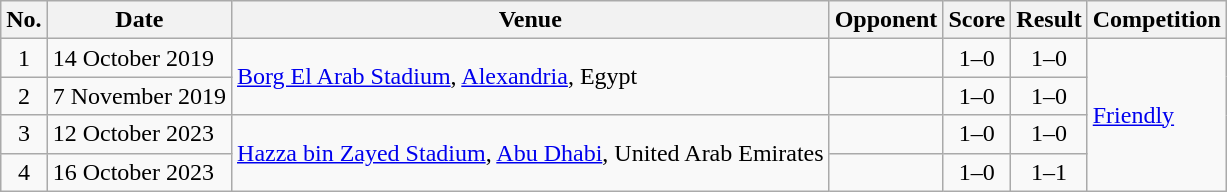<table class="wikitable sortable">
<tr>
<th>No.</th>
<th>Date</th>
<th>Venue</th>
<th>Opponent</th>
<th>Score</th>
<th>Result</th>
<th>Competition</th>
</tr>
<tr>
<td align=center>1</td>
<td>14 October 2019</td>
<td rowspan=2><a href='#'>Borg El Arab Stadium</a>, <a href='#'>Alexandria</a>, Egypt</td>
<td></td>
<td align=center>1–0</td>
<td align=center>1–0</td>
<td rowspan=4><a href='#'>Friendly</a></td>
</tr>
<tr>
<td align=center>2</td>
<td>7 November 2019</td>
<td></td>
<td align=center>1–0</td>
<td align=center>1–0</td>
</tr>
<tr>
<td align=center>3</td>
<td>12 October 2023</td>
<td rowspan=2><a href='#'>Hazza bin Zayed Stadium</a>, <a href='#'>Abu Dhabi</a>, United Arab Emirates</td>
<td></td>
<td align=center>1–0</td>
<td align=center>1–0</td>
</tr>
<tr>
<td align=center>4</td>
<td>16 October 2023</td>
<td></td>
<td align=center>1–0</td>
<td align=center>1–1</td>
</tr>
</table>
